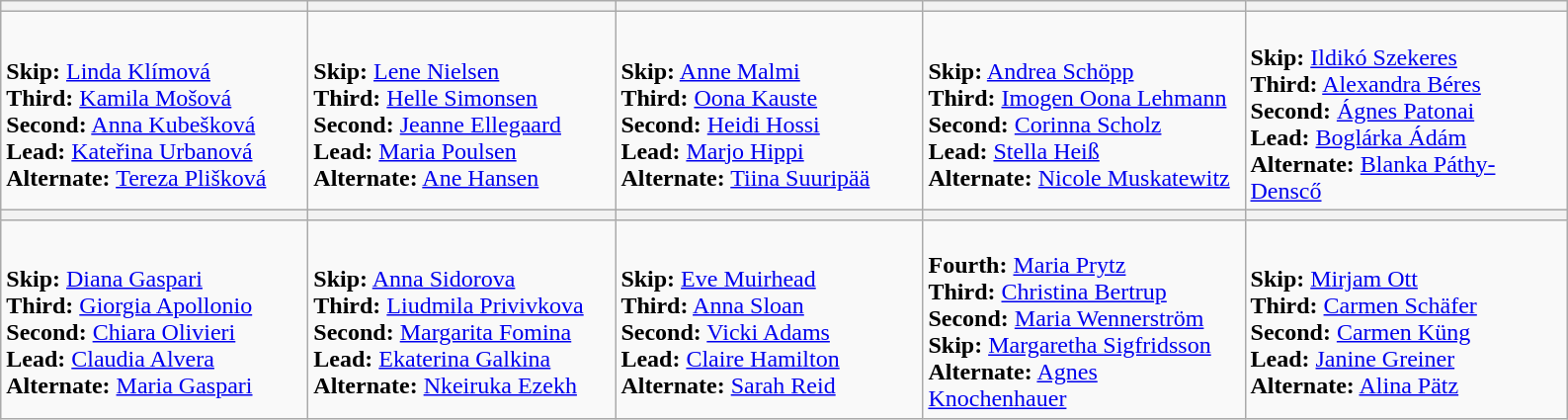<table class="wikitable">
<tr align=center>
<th bgcolor="#efefef" width="200"></th>
<th bgcolor="#efefef" width="200"></th>
<th bgcolor="#efefef" width="200"></th>
<th bgcolor="#efefef" width="210"></th>
<th bgcolor="#efefef" width="210"></th>
</tr>
<tr>
<td><br><strong>Skip:</strong> <a href='#'>Linda Klímová</a><br>
<strong>Third:</strong> <a href='#'>Kamila Mošová</a><br>
<strong>Second:</strong> <a href='#'>Anna Kubešková</a><br>
<strong>Lead:</strong> <a href='#'>Kateřina Urbanová</a><br>
<strong>Alternate:</strong> <a href='#'>Tereza Plišková</a></td>
<td><br><strong>Skip:</strong> <a href='#'>Lene Nielsen</a><br>
<strong>Third:</strong> <a href='#'>Helle Simonsen</a><br>
<strong>Second:</strong> <a href='#'>Jeanne Ellegaard</a><br>
<strong>Lead:</strong> <a href='#'>Maria Poulsen</a><br>
<strong>Alternate:</strong> <a href='#'>Ane Hansen</a></td>
<td><br><strong>Skip:</strong> <a href='#'>Anne Malmi</a><br>
<strong>Third:</strong> <a href='#'>Oona Kauste</a><br>
<strong>Second:</strong> <a href='#'>Heidi Hossi</a><br>
<strong>Lead:</strong> <a href='#'>Marjo Hippi</a><br>
<strong>Alternate:</strong> <a href='#'>Tiina Suuripää</a></td>
<td><br><strong>Skip:</strong> <a href='#'>Andrea Schöpp</a><br>
<strong>Third:</strong> <a href='#'>Imogen Oona Lehmann</a><br>
<strong>Second:</strong> <a href='#'>Corinna Scholz</a><br>
<strong>Lead:</strong> <a href='#'>Stella Heiß</a><br>
<strong>Alternate:</strong> <a href='#'>Nicole Muskatewitz</a></td>
<td><br><strong>Skip:</strong> <a href='#'>Ildikó Szekeres</a><br>
<strong>Third:</strong> <a href='#'>Alexandra Béres</a><br>
<strong>Second:</strong> <a href='#'>Ágnes Patonai</a><br>
<strong>Lead:</strong> <a href='#'>Boglárka Ádám</a><br>
<strong>Alternate:</strong> <a href='#'>Blanka Páthy-Denscő</a></td>
</tr>
<tr align=center>
<th bgcolor="#efefef" width="200"></th>
<th bgcolor="#efefef" width="200"></th>
<th bgcolor="#efefef" width="200"></th>
<th bgcolor="#efefef" width="210"></th>
<th bgcolor="#efefef" width="210"></th>
</tr>
<tr>
<td><br><strong>Skip:</strong> <a href='#'>Diana Gaspari</a><br>
<strong>Third:</strong> <a href='#'>Giorgia Apollonio</a><br>
<strong>Second:</strong> <a href='#'>Chiara Olivieri</a><br>
<strong>Lead:</strong> <a href='#'>Claudia Alvera</a><br>
<strong>Alternate:</strong> <a href='#'>Maria Gaspari</a></td>
<td><br><strong>Skip:</strong> <a href='#'>Anna Sidorova</a><br>
<strong>Third:</strong> <a href='#'>Liudmila Privivkova</a><br>
<strong>Second:</strong> <a href='#'>Margarita Fomina</a><br>
<strong>Lead:</strong> <a href='#'>Ekaterina Galkina</a><br>
<strong>Alternate:</strong> <a href='#'>Nkeiruka Ezekh</a></td>
<td><br><strong>Skip:</strong> <a href='#'>Eve Muirhead</a><br>
<strong>Third:</strong> <a href='#'>Anna Sloan</a><br>
<strong>Second:</strong> <a href='#'>Vicki Adams</a><br>
<strong>Lead:</strong> <a href='#'>Claire Hamilton</a><br>
<strong>Alternate:</strong> <a href='#'>Sarah Reid</a></td>
<td><br><strong>Fourth:</strong> <a href='#'>Maria Prytz</a><br>
<strong>Third:</strong> <a href='#'>Christina Bertrup</a><br>
<strong>Second:</strong> <a href='#'>Maria Wennerström</a><br>
<strong>Skip:</strong> <a href='#'>Margaretha Sigfridsson</a><br>
<strong>Alternate:</strong> <a href='#'>Agnes Knochenhauer</a></td>
<td><br><strong>Skip:</strong> <a href='#'>Mirjam Ott</a><br>
<strong>Third:</strong> <a href='#'>Carmen Schäfer</a><br>
<strong>Second:</strong> <a href='#'>Carmen Küng</a><br>
<strong>Lead:</strong> <a href='#'>Janine Greiner</a><br>
<strong>Alternate:</strong> <a href='#'>Alina Pätz</a></td>
</tr>
</table>
